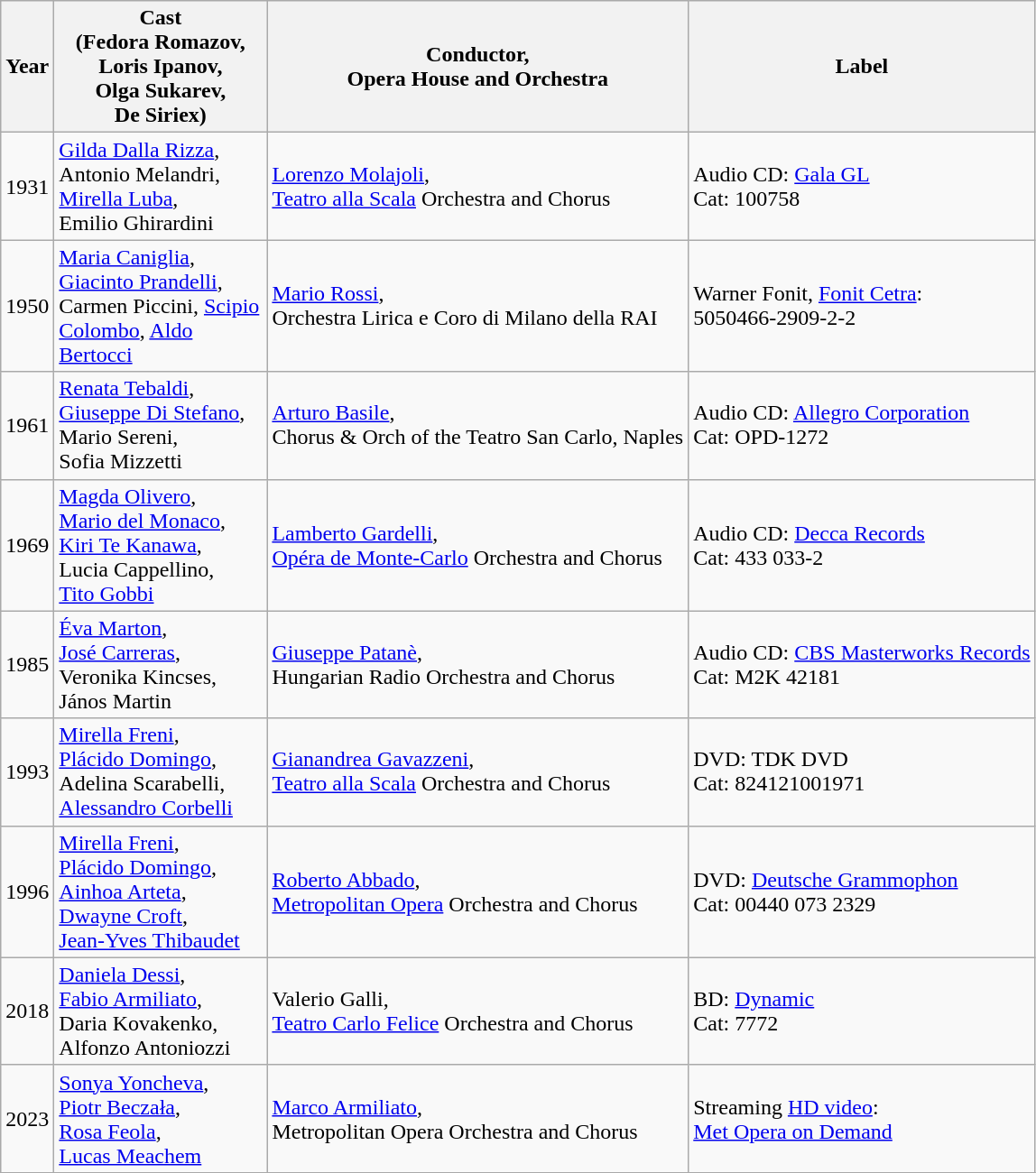<table class="wikitable">
<tr>
<th>Year</th>
<th Width="150">Cast <br>(Fedora Romazov,<br> Loris Ipanov, <br>Olga Sukarev, <br>De Siriex)</th>
<th>Conductor,<br>Opera House and Orchestra</th>
<th>Label</th>
</tr>
<tr>
<td>1931</td>
<td><a href='#'>Gilda Dalla Rizza</a>,<br>Antonio Melandri,<br> <a href='#'>Mirella Luba</a>,  <br> Emilio Ghirardini</td>
<td><a href='#'>Lorenzo Molajoli</a>,<br> <a href='#'>Teatro alla Scala</a> Orchestra and Chorus</td>
<td>Audio CD: <a href='#'>Gala GL</a> <br> Cat: 100758</td>
</tr>
<tr>
<td>1950</td>
<td><a href='#'>Maria Caniglia</a>, <a href='#'>Giacinto Prandelli</a>, Carmen Piccini, <a href='#'>Scipio Colombo</a>, <a href='#'>Aldo Bertocci</a></td>
<td><a href='#'>Mario Rossi</a>,<br>Orchestra Lirica e Coro di Milano della RAI</td>
<td>Warner Fonit, <a href='#'>Fonit Cetra</a>:<br>5050466-2909-2-2</td>
</tr>
<tr>
<td>1961</td>
<td><a href='#'>Renata Tebaldi</a>,<br><a href='#'>Giuseppe Di Stefano</a>,<br> Mario Sereni,  <br> Sofia Mizzetti</td>
<td><a href='#'>Arturo Basile</a>,<br> Chorus & Orch of the Teatro San Carlo, Naples</td>
<td>Audio CD: <a href='#'>Allegro Corporation</a> <br> Cat: OPD-1272</td>
</tr>
<tr>
<td>1969</td>
<td><a href='#'>Magda Olivero</a>,<br><a href='#'>Mario del Monaco</a>, <a href='#'>Kiri Te Kanawa</a>,<br> Lucia Cappellino,  <br> <a href='#'>Tito Gobbi</a></td>
<td><a href='#'>Lamberto Gardelli</a>,<br> <a href='#'>Opéra de Monte-Carlo</a> Orchestra and Chorus</td>
<td>Audio CD: <a href='#'>Decca Records</a> <br> Cat: 433 033-2</td>
</tr>
<tr>
<td>1985</td>
<td><a href='#'>Éva Marton</a>,<br><a href='#'>José Carreras</a>,<br> Veronika Kincses,  <br> János Martin</td>
<td><a href='#'>Giuseppe Patanè</a>,<br> Hungarian Radio Orchestra and Chorus</td>
<td>Audio CD: <a href='#'>CBS Masterworks Records</a> <br> Cat: M2K 42181</td>
</tr>
<tr>
<td>1993</td>
<td><a href='#'>Mirella Freni</a>,<br><a href='#'>Plácido Domingo</a>,<br> Adelina Scarabelli,  <br> <a href='#'>Alessandro Corbelli</a></td>
<td><a href='#'>Gianandrea Gavazzeni</a>,<br> <a href='#'>Teatro alla Scala</a> Orchestra and Chorus</td>
<td>DVD:  TDK DVD <br> Cat: 824121001971</td>
</tr>
<tr>
<td>1996</td>
<td><a href='#'>Mirella Freni</a>,<br><a href='#'>Plácido Domingo</a>,<br> <a href='#'>Ainhoa Arteta</a>,  <br><a href='#'>Dwayne Croft</a>, <br><a href='#'>Jean-Yves Thibaudet</a></td>
<td><a href='#'>Roberto Abbado</a>,<br> <a href='#'>Metropolitan Opera</a> Orchestra and Chorus</td>
<td>DVD: <a href='#'>Deutsche Grammophon</a> <br> Cat: 00440 073 2329</td>
</tr>
<tr>
<td>2018</td>
<td><a href='#'>Daniela Dessi</a>,<br><a href='#'>Fabio Armiliato</a>,<br> Daria Kovakenko,  <br>Alfonzo Antoniozzi</td>
<td>Valerio Galli,<br> <a href='#'>Teatro Carlo Felice</a> Orchestra and Chorus</td>
<td>BD: <a href='#'>Dynamic</a> <br> Cat: 7772</td>
</tr>
<tr>
<td>2023</td>
<td><a href='#'>Sonya Yoncheva</a>,<br><a href='#'>Piotr Beczała</a>,<br><a href='#'>Rosa Feola</a>,  <br><a href='#'>Lucas Meachem</a></td>
<td><a href='#'>Marco Armiliato</a>,<br> Metropolitan Opera Orchestra and Chorus</td>
<td>Streaming <a href='#'>HD video</a>:<br> <a href='#'>Met Opera on Demand</a></td>
</tr>
<tr>
</tr>
</table>
